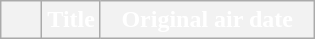<table class=wikitable style="background:#FFFFFF">
<tr style="color:#FFFFFF">
<th style="background:#; width:20px"></th>
<th style="background:#">Title</th>
<th style="background:#; width:135px">Original air date<br>







 
 



</th>
</tr>
</table>
